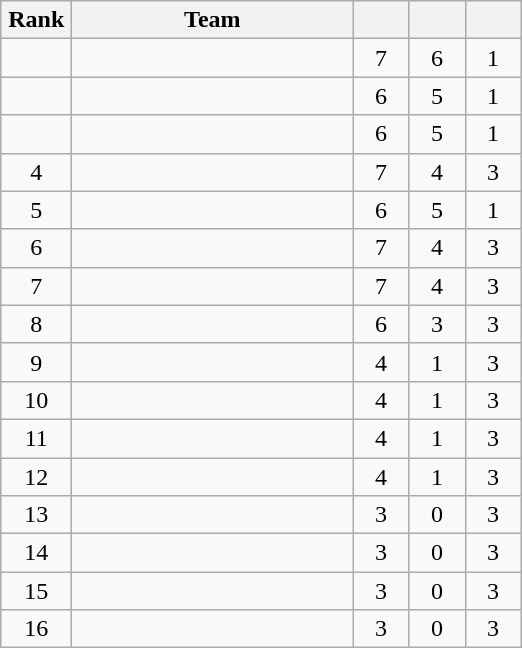<table class="wikitable" style="text-align: center;">
<tr>
<th width=40>Rank</th>
<th width=180>Team</th>
<th width=30></th>
<th width=30></th>
<th width=30></th>
</tr>
<tr>
<td></td>
<td align=left></td>
<td>7</td>
<td>6</td>
<td>1</td>
</tr>
<tr>
<td></td>
<td align=left></td>
<td>6</td>
<td>5</td>
<td>1</td>
</tr>
<tr>
<td></td>
<td align=left></td>
<td>6</td>
<td>5</td>
<td>1</td>
</tr>
<tr>
<td>4</td>
<td align=left></td>
<td>7</td>
<td>4</td>
<td>3</td>
</tr>
<tr>
<td>5</td>
<td align=left></td>
<td>6</td>
<td>5</td>
<td>1</td>
</tr>
<tr>
<td>6</td>
<td align=left></td>
<td>7</td>
<td>4</td>
<td>3</td>
</tr>
<tr>
<td>7</td>
<td align=left></td>
<td>7</td>
<td>4</td>
<td>3</td>
</tr>
<tr>
<td>8</td>
<td align=left></td>
<td>6</td>
<td>3</td>
<td>3</td>
</tr>
<tr>
<td>9</td>
<td align=left></td>
<td>4</td>
<td>1</td>
<td>3</td>
</tr>
<tr>
<td>10</td>
<td align=left></td>
<td>4</td>
<td>1</td>
<td>3</td>
</tr>
<tr>
<td>11</td>
<td align=left></td>
<td>4</td>
<td>1</td>
<td>3</td>
</tr>
<tr>
<td>12</td>
<td align=left></td>
<td>4</td>
<td>1</td>
<td>3</td>
</tr>
<tr>
<td>13</td>
<td align=left></td>
<td>3</td>
<td>0</td>
<td>3</td>
</tr>
<tr>
<td>14</td>
<td align=left></td>
<td>3</td>
<td>0</td>
<td>3</td>
</tr>
<tr>
<td>15</td>
<td align=left></td>
<td>3</td>
<td>0</td>
<td>3</td>
</tr>
<tr>
<td>16</td>
<td align=left></td>
<td>3</td>
<td>0</td>
<td>3</td>
</tr>
</table>
